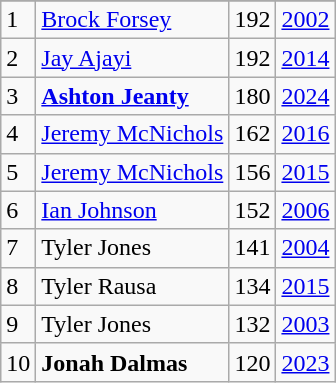<table class="wikitable">
<tr>
</tr>
<tr>
<td>1</td>
<td><a href='#'>Brock Forsey</a></td>
<td><abbr>192</abbr></td>
<td><a href='#'>2002</a></td>
</tr>
<tr>
<td>2</td>
<td><a href='#'>Jay Ajayi</a></td>
<td><abbr>192</abbr></td>
<td><a href='#'>2014</a></td>
</tr>
<tr>
<td>3</td>
<td><strong><a href='#'>Ashton Jeanty</a></strong></td>
<td><abbr>180</abbr></td>
<td><a href='#'>2024</a></td>
</tr>
<tr>
<td>4</td>
<td><a href='#'>Jeremy McNichols</a></td>
<td><abbr>162</abbr></td>
<td><a href='#'>2016</a></td>
</tr>
<tr>
<td>5</td>
<td><a href='#'>Jeremy McNichols</a></td>
<td><abbr>156</abbr></td>
<td><a href='#'>2015</a></td>
</tr>
<tr>
<td>6</td>
<td><a href='#'>Ian Johnson</a></td>
<td><abbr>152</abbr></td>
<td><a href='#'>2006</a></td>
</tr>
<tr>
<td>7</td>
<td>Tyler Jones</td>
<td><abbr>141</abbr></td>
<td><a href='#'>2004</a></td>
</tr>
<tr>
<td>8</td>
<td>Tyler Rausa</td>
<td><abbr>134</abbr></td>
<td><a href='#'>2015</a></td>
</tr>
<tr>
<td>9</td>
<td>Tyler Jones</td>
<td><abbr>132</abbr></td>
<td><a href='#'>2003</a></td>
</tr>
<tr>
<td>10</td>
<td><strong>Jonah Dalmas</strong></td>
<td><abbr>120</abbr></td>
<td><a href='#'>2023</a></td>
</tr>
</table>
